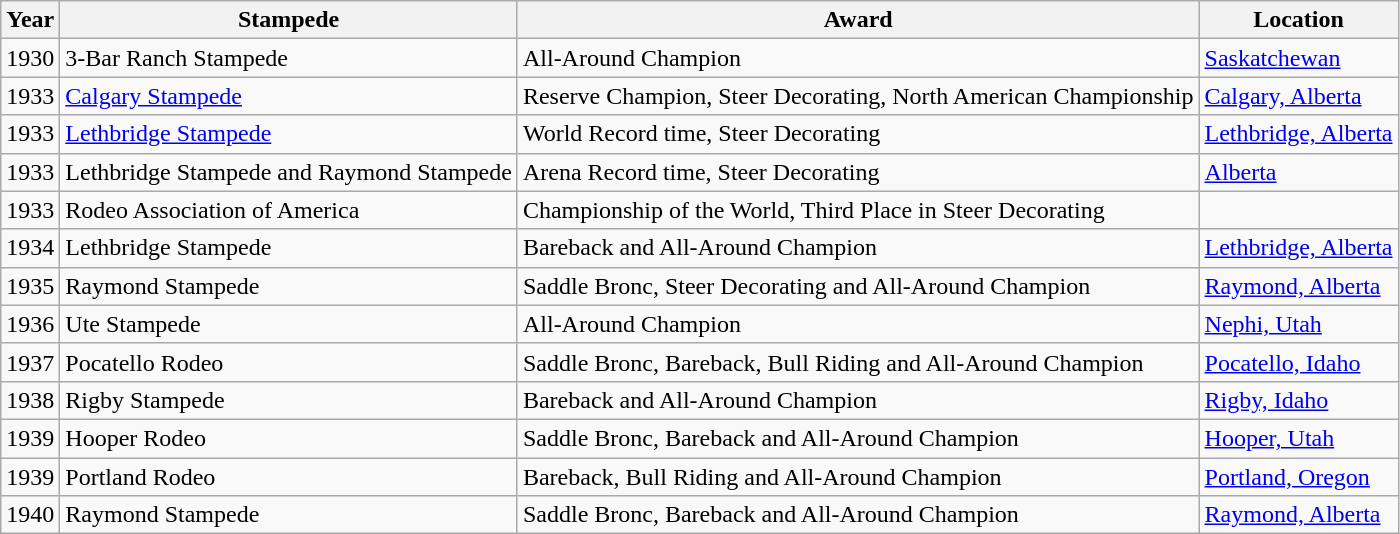<table class="wikitable">
<tr>
<th>Year</th>
<th>Stampede</th>
<th>Award</th>
<th>Location</th>
</tr>
<tr>
<td>1930</td>
<td>3-Bar Ranch Stampede</td>
<td>All-Around Champion</td>
<td><a href='#'>Saskatchewan</a></td>
</tr>
<tr>
<td>1933</td>
<td><a href='#'>Calgary Stampede</a></td>
<td>Reserve Champion, Steer Decorating, North American Championship</td>
<td><a href='#'>Calgary, Alberta</a></td>
</tr>
<tr>
<td>1933</td>
<td><a href='#'>Lethbridge Stampede</a></td>
<td>World Record time, Steer Decorating</td>
<td><a href='#'>Lethbridge, Alberta</a></td>
</tr>
<tr>
<td>1933</td>
<td>Lethbridge Stampede and Raymond Stampede</td>
<td>Arena Record time, Steer Decorating</td>
<td><a href='#'>Alberta</a></td>
</tr>
<tr>
<td>1933</td>
<td>Rodeo Association of America</td>
<td>Championship of the World, Third Place in Steer Decorating</td>
<td></td>
</tr>
<tr>
<td>1934</td>
<td>Lethbridge Stampede</td>
<td>Bareback and All-Around Champion</td>
<td><a href='#'>Lethbridge, Alberta</a></td>
</tr>
<tr>
<td>1935</td>
<td>Raymond Stampede</td>
<td>Saddle Bronc, Steer Decorating and All-Around Champion</td>
<td><a href='#'>Raymond, Alberta</a></td>
</tr>
<tr>
<td>1936</td>
<td>Ute Stampede</td>
<td>All-Around Champion</td>
<td><a href='#'>Nephi, Utah</a></td>
</tr>
<tr>
<td>1937</td>
<td>Pocatello Rodeo</td>
<td>Saddle Bronc, Bareback, Bull Riding and All-Around Champion</td>
<td><a href='#'>Pocatello, Idaho</a></td>
</tr>
<tr>
<td>1938</td>
<td>Rigby Stampede</td>
<td>Bareback and All-Around Champion</td>
<td><a href='#'>Rigby, Idaho</a></td>
</tr>
<tr>
<td>1939</td>
<td>Hooper Rodeo</td>
<td>Saddle Bronc, Bareback and All-Around Champion</td>
<td><a href='#'>Hooper, Utah</a></td>
</tr>
<tr>
<td>1939</td>
<td>Portland Rodeo</td>
<td>Bareback, Bull Riding and All-Around Champion</td>
<td><a href='#'>Portland, Oregon</a></td>
</tr>
<tr>
<td>1940</td>
<td>Raymond Stampede</td>
<td>Saddle Bronc, Bareback and All-Around Champion</td>
<td><a href='#'>Raymond, Alberta</a></td>
</tr>
</table>
